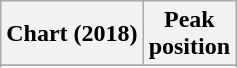<table class="wikitable plainrowheaders">
<tr>
<th>Chart (2018)</th>
<th>Peak<br>position</th>
</tr>
<tr>
</tr>
<tr>
</tr>
</table>
